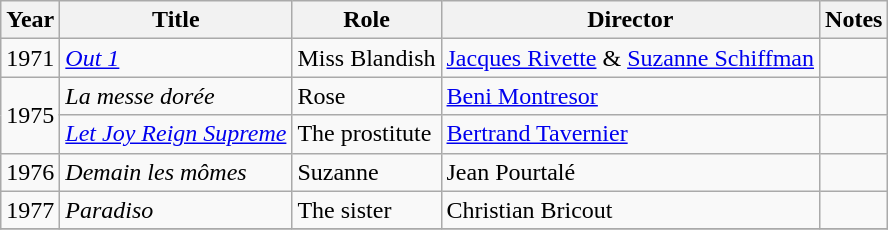<table class="wikitable sortable">
<tr>
<th>Year</th>
<th>Title</th>
<th>Role</th>
<th>Director</th>
<th>Notes</th>
</tr>
<tr>
<td>1971</td>
<td><em><a href='#'>Out 1</a></em></td>
<td>Miss Blandish</td>
<td><a href='#'>Jacques Rivette</a> & <a href='#'>Suzanne Schiffman</a></td>
<td></td>
</tr>
<tr>
<td rowspan=2>1975</td>
<td><em>La messe dorée</em></td>
<td>Rose</td>
<td><a href='#'>Beni Montresor</a></td>
<td></td>
</tr>
<tr>
<td><em><a href='#'>Let Joy Reign Supreme</a></em></td>
<td>The prostitute</td>
<td><a href='#'>Bertrand Tavernier</a></td>
<td></td>
</tr>
<tr>
<td>1976</td>
<td><em>Demain les mômes</em></td>
<td>Suzanne</td>
<td>Jean Pourtalé</td>
<td></td>
</tr>
<tr>
<td>1977</td>
<td><em>Paradiso</em></td>
<td>The sister</td>
<td>Christian Bricout</td>
<td></td>
</tr>
<tr>
</tr>
</table>
